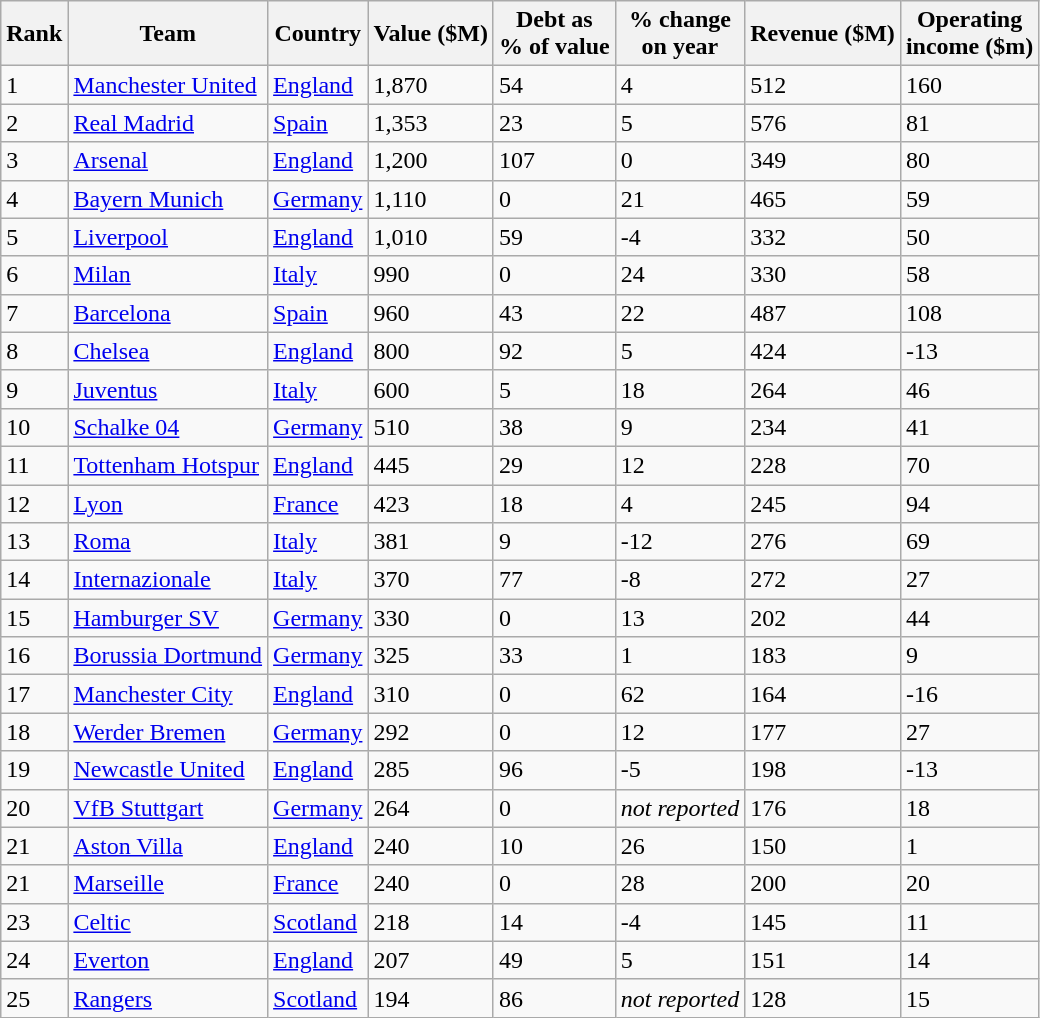<table class="sortable wikitable">
<tr>
<th>Rank</th>
<th>Team</th>
<th>Country</th>
<th>Value ($M)</th>
<th>Debt as<br>% of value</th>
<th>% change<br>on year</th>
<th>Revenue ($M)</th>
<th>Operating<br>income ($m)</th>
</tr>
<tr>
<td>1</td>
<td><a href='#'>Manchester United</a></td>
<td> <a href='#'>England</a></td>
<td>1,870</td>
<td>54</td>
<td>4</td>
<td>512</td>
<td>160</td>
</tr>
<tr>
<td>2</td>
<td><a href='#'>Real Madrid</a></td>
<td> <a href='#'>Spain</a></td>
<td>1,353</td>
<td>23</td>
<td>5</td>
<td>576</td>
<td>81</td>
</tr>
<tr>
<td>3</td>
<td><a href='#'>Arsenal</a></td>
<td> <a href='#'>England</a></td>
<td>1,200</td>
<td>107</td>
<td>0</td>
<td>349</td>
<td>80</td>
</tr>
<tr>
<td>4</td>
<td><a href='#'>Bayern Munich</a></td>
<td> <a href='#'>Germany</a></td>
<td>1,110</td>
<td>0</td>
<td>21</td>
<td>465</td>
<td>59</td>
</tr>
<tr>
<td>5</td>
<td><a href='#'>Liverpool</a></td>
<td> <a href='#'>England</a></td>
<td>1,010</td>
<td>59</td>
<td>-4</td>
<td>332</td>
<td>50</td>
</tr>
<tr>
<td>6</td>
<td><a href='#'>Milan</a></td>
<td> <a href='#'>Italy</a></td>
<td>990</td>
<td>0</td>
<td>24</td>
<td>330</td>
<td>58</td>
</tr>
<tr>
<td>7</td>
<td><a href='#'>Barcelona</a></td>
<td> <a href='#'>Spain</a></td>
<td>960</td>
<td>43</td>
<td>22</td>
<td>487</td>
<td>108</td>
</tr>
<tr>
<td>8</td>
<td><a href='#'>Chelsea</a></td>
<td> <a href='#'>England</a></td>
<td>800</td>
<td>92</td>
<td>5</td>
<td>424</td>
<td>-13</td>
</tr>
<tr>
<td>9</td>
<td><a href='#'>Juventus</a></td>
<td> <a href='#'>Italy</a></td>
<td>600</td>
<td>5</td>
<td>18</td>
<td>264</td>
<td>46</td>
</tr>
<tr>
<td>10</td>
<td><a href='#'>Schalke 04</a></td>
<td> <a href='#'>Germany</a></td>
<td>510</td>
<td>38</td>
<td>9</td>
<td>234</td>
<td>41</td>
</tr>
<tr>
<td>11</td>
<td><a href='#'>Tottenham Hotspur</a></td>
<td> <a href='#'>England</a></td>
<td>445</td>
<td>29</td>
<td>12</td>
<td>228</td>
<td>70</td>
</tr>
<tr>
<td>12</td>
<td><a href='#'>Lyon</a></td>
<td> <a href='#'>France</a></td>
<td>423</td>
<td>18</td>
<td>4</td>
<td>245</td>
<td>94</td>
</tr>
<tr>
<td>13</td>
<td><a href='#'>Roma</a></td>
<td> <a href='#'>Italy</a></td>
<td>381</td>
<td>9</td>
<td>-12</td>
<td>276</td>
<td>69</td>
</tr>
<tr>
<td>14</td>
<td><a href='#'>Internazionale</a></td>
<td> <a href='#'>Italy</a></td>
<td>370</td>
<td>77</td>
<td>-8</td>
<td>272</td>
<td>27</td>
</tr>
<tr>
<td>15</td>
<td><a href='#'>Hamburger SV</a></td>
<td> <a href='#'>Germany</a></td>
<td>330</td>
<td>0</td>
<td>13</td>
<td>202</td>
<td>44</td>
</tr>
<tr>
<td>16</td>
<td><a href='#'>Borussia Dortmund</a></td>
<td> <a href='#'>Germany</a></td>
<td>325</td>
<td>33</td>
<td>1</td>
<td>183</td>
<td>9</td>
</tr>
<tr>
<td>17</td>
<td><a href='#'>Manchester City</a></td>
<td> <a href='#'>England</a></td>
<td>310</td>
<td>0</td>
<td>62</td>
<td>164</td>
<td>-16</td>
</tr>
<tr>
<td>18</td>
<td><a href='#'>Werder Bremen</a></td>
<td> <a href='#'>Germany</a></td>
<td>292</td>
<td>0</td>
<td>12</td>
<td>177</td>
<td>27</td>
</tr>
<tr>
<td>19</td>
<td><a href='#'>Newcastle United</a></td>
<td> <a href='#'>England</a></td>
<td>285</td>
<td>96</td>
<td>-5</td>
<td>198</td>
<td>-13</td>
</tr>
<tr>
<td>20</td>
<td><a href='#'>VfB Stuttgart</a></td>
<td> <a href='#'>Germany</a></td>
<td>264</td>
<td>0</td>
<td><em>not reported</em></td>
<td>176</td>
<td>18</td>
</tr>
<tr>
<td>21</td>
<td><a href='#'>Aston Villa</a></td>
<td> <a href='#'>England</a></td>
<td>240</td>
<td>10</td>
<td>26</td>
<td>150</td>
<td>1</td>
</tr>
<tr>
<td>21</td>
<td><a href='#'>Marseille</a></td>
<td> <a href='#'>France</a></td>
<td>240</td>
<td>0</td>
<td>28</td>
<td>200</td>
<td>20</td>
</tr>
<tr>
<td>23</td>
<td><a href='#'>Celtic</a></td>
<td> <a href='#'>Scotland</a></td>
<td>218</td>
<td>14</td>
<td>-4</td>
<td>145</td>
<td>11</td>
</tr>
<tr>
<td>24</td>
<td><a href='#'>Everton</a></td>
<td> <a href='#'>England</a></td>
<td>207</td>
<td>49</td>
<td>5</td>
<td>151</td>
<td>14</td>
</tr>
<tr>
<td>25</td>
<td><a href='#'>Rangers</a></td>
<td> <a href='#'>Scotland</a></td>
<td>194</td>
<td>86</td>
<td><em>not reported</em></td>
<td>128</td>
<td>15</td>
</tr>
</table>
